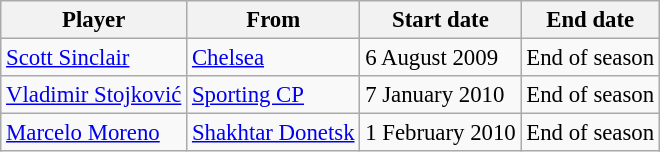<table class="wikitable" style="text-align:center; font-size:95%; text-align:left">
<tr>
<th>Player</th>
<th>From</th>
<th>Start date</th>
<th>End date</th>
</tr>
<tr --->
<td> <a href='#'>Scott Sinclair</a></td>
<td> <a href='#'>Chelsea</a></td>
<td>6 August 2009</td>
<td>End of season</td>
</tr>
<tr --->
<td> <a href='#'>Vladimir Stojković</a></td>
<td> <a href='#'>Sporting CP</a></td>
<td>7 January 2010</td>
<td>End of season</td>
</tr>
<tr --->
<td> <a href='#'>Marcelo Moreno</a></td>
<td> <a href='#'>Shakhtar Donetsk</a></td>
<td>1 February 2010</td>
<td>End of season</td>
</tr>
</table>
